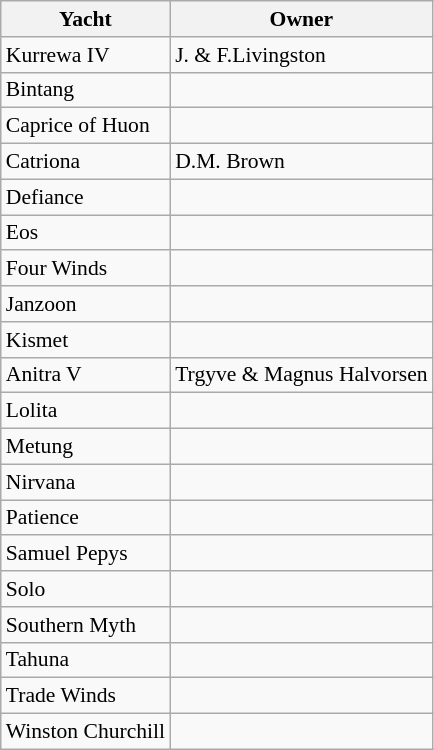<table class="sortable wikitable" style="font-size:90%;">
<tr>
<th>Yacht</th>
<th>Owner</th>
</tr>
<tr>
<td>Kurrewa IV</td>
<td>J. & F.Livingston</td>
</tr>
<tr>
<td>Bintang</td>
<td></td>
</tr>
<tr>
<td>Caprice of Huon</td>
<td></td>
</tr>
<tr>
<td>Catriona</td>
<td>D.M. Brown</td>
</tr>
<tr>
<td>Defiance</td>
<td></td>
</tr>
<tr>
<td>Eos</td>
<td></td>
</tr>
<tr>
<td>Four Winds</td>
<td></td>
</tr>
<tr>
<td>Janzoon</td>
<td></td>
</tr>
<tr>
<td>Kismet</td>
<td></td>
</tr>
<tr>
<td>Anitra V</td>
<td>Trgyve & Magnus Halvorsen</td>
</tr>
<tr>
<td>Lolita</td>
<td></td>
</tr>
<tr>
<td>Metung</td>
<td></td>
</tr>
<tr>
<td>Nirvana</td>
<td></td>
</tr>
<tr>
<td>Patience</td>
<td></td>
</tr>
<tr>
<td>Samuel Pepys</td>
<td></td>
</tr>
<tr>
<td>Solo</td>
<td></td>
</tr>
<tr>
<td>Southern Myth</td>
<td></td>
</tr>
<tr>
<td>Tahuna</td>
<td></td>
</tr>
<tr>
<td>Trade Winds</td>
<td></td>
</tr>
<tr>
<td>Winston Churchill</td>
<td></td>
</tr>
</table>
